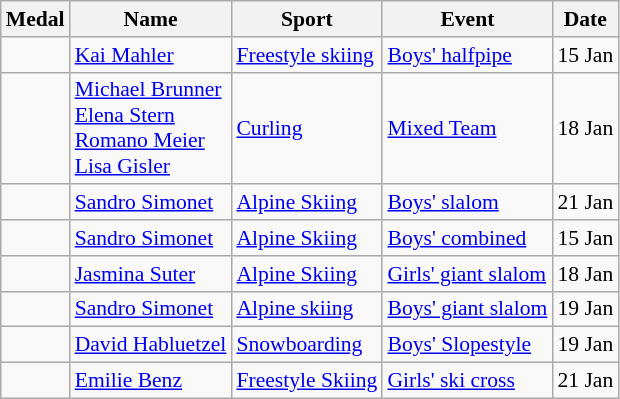<table class="wikitable sortable" style="font-size:90%">
<tr>
<th>Medal</th>
<th>Name</th>
<th>Sport</th>
<th>Event</th>
<th>Date</th>
</tr>
<tr>
<td></td>
<td><a href='#'>Kai Mahler</a></td>
<td><a href='#'>Freestyle skiing</a></td>
<td><a href='#'>Boys' halfpipe</a></td>
<td>15 Jan</td>
</tr>
<tr>
<td></td>
<td><a href='#'>Michael Brunner</a><br><a href='#'>Elena Stern</a><br><a href='#'>Romano Meier</a><br><a href='#'>Lisa Gisler</a></td>
<td><a href='#'>Curling</a></td>
<td><a href='#'>Mixed Team</a></td>
<td>18 Jan</td>
</tr>
<tr>
<td></td>
<td><a href='#'>Sandro Simonet</a></td>
<td><a href='#'>Alpine Skiing</a></td>
<td><a href='#'>Boys' slalom</a></td>
<td>21 Jan</td>
</tr>
<tr>
<td></td>
<td><a href='#'>Sandro Simonet</a></td>
<td><a href='#'>Alpine Skiing</a></td>
<td><a href='#'>Boys' combined</a></td>
<td>15 Jan</td>
</tr>
<tr>
<td></td>
<td><a href='#'>Jasmina Suter</a></td>
<td><a href='#'>Alpine Skiing</a></td>
<td><a href='#'>Girls' giant slalom</a></td>
<td>18 Jan</td>
</tr>
<tr>
<td></td>
<td><a href='#'>Sandro Simonet</a></td>
<td><a href='#'>Alpine skiing</a></td>
<td><a href='#'>Boys' giant slalom</a></td>
<td>19 Jan</td>
</tr>
<tr>
<td></td>
<td><a href='#'>David Habluetzel</a></td>
<td><a href='#'>Snowboarding</a></td>
<td><a href='#'>Boys' Slopestyle</a></td>
<td>19 Jan</td>
</tr>
<tr>
<td></td>
<td><a href='#'>Emilie Benz</a></td>
<td><a href='#'>Freestyle Skiing</a></td>
<td><a href='#'>Girls' ski cross</a></td>
<td>21 Jan</td>
</tr>
</table>
